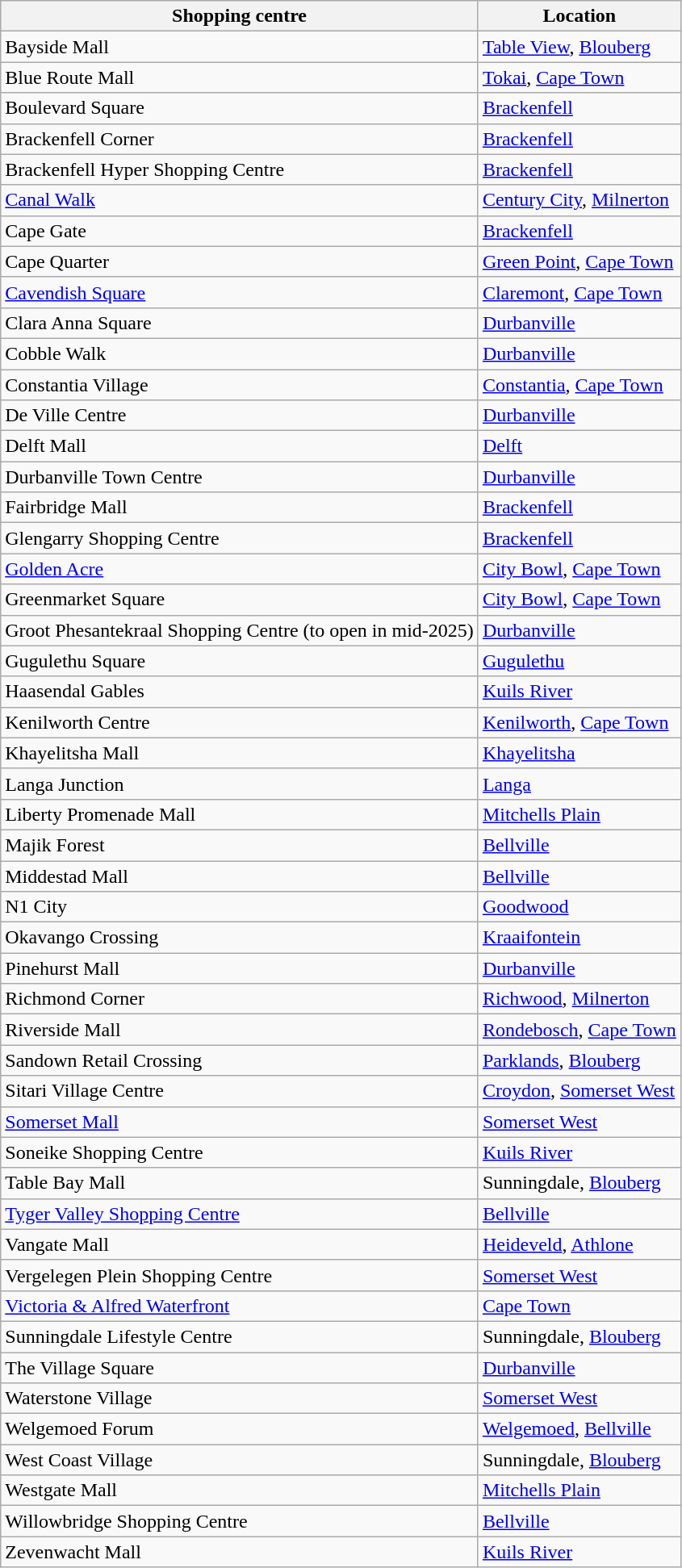<table class="wikitable sortable">
<tr>
<th>Shopping centre</th>
<th>Location</th>
</tr>
<tr>
<td>Bayside Mall</td>
<td><a href='#'>Table View</a>, <a href='#'>Blouberg</a></td>
</tr>
<tr>
<td>Blue Route Mall</td>
<td><a href='#'>Tokai</a>, <a href='#'>Cape Town</a></td>
</tr>
<tr>
<td>Boulevard Square</td>
<td><a href='#'>Brackenfell</a></td>
</tr>
<tr>
<td>Brackenfell Corner</td>
<td><a href='#'>Brackenfell</a></td>
</tr>
<tr>
<td>Brackenfell Hyper Shopping Centre</td>
<td><a href='#'>Brackenfell</a></td>
</tr>
<tr>
<td><a href='#'>Canal Walk</a></td>
<td><a href='#'>Century City</a>, <a href='#'>Milnerton</a></td>
</tr>
<tr>
<td>Cape Gate</td>
<td><a href='#'>Brackenfell</a></td>
</tr>
<tr>
<td>Cape Quarter</td>
<td><a href='#'>Green Point</a>, <a href='#'>Cape Town</a></td>
</tr>
<tr>
<td><a href='#'>Cavendish Square</a></td>
<td><a href='#'>Claremont</a>, <a href='#'>Cape Town</a></td>
</tr>
<tr>
<td>Clara Anna Square</td>
<td><a href='#'>Durbanville</a></td>
</tr>
<tr>
<td>Cobble Walk</td>
<td><a href='#'>Durbanville</a></td>
</tr>
<tr>
<td>Constantia Village</td>
<td><a href='#'>Constantia</a>, <a href='#'>Cape Town</a></td>
</tr>
<tr>
<td>De Ville Centre</td>
<td><a href='#'>Durbanville</a></td>
</tr>
<tr>
<td>Delft Mall</td>
<td><a href='#'>Delft</a></td>
</tr>
<tr>
<td>Durbanville Town Centre</td>
<td><a href='#'>Durbanville</a></td>
</tr>
<tr>
<td>Fairbridge Mall</td>
<td><a href='#'>Brackenfell</a></td>
</tr>
<tr>
<td>Glengarry Shopping Centre</td>
<td><a href='#'>Brackenfell</a></td>
</tr>
<tr>
<td><a href='#'>Golden Acre</a></td>
<td><a href='#'>City Bowl</a>, <a href='#'>Cape Town</a></td>
</tr>
<tr>
<td>Greenmarket Square</td>
<td><a href='#'>City Bowl</a>, <a href='#'>Cape Town</a></td>
</tr>
<tr>
<td>Groot Phesantekraal Shopping Centre (to open in mid-2025)</td>
<td><a href='#'>Durbanville</a></td>
</tr>
<tr>
<td>Gugulethu Square</td>
<td><a href='#'>Gugulethu</a></td>
</tr>
<tr>
<td>Haasendal Gables</td>
<td><a href='#'>Kuils River</a></td>
</tr>
<tr>
<td>Kenilworth Centre</td>
<td><a href='#'>Kenilworth</a>, <a href='#'>Cape Town</a></td>
</tr>
<tr>
<td>Khayelitsha Mall</td>
<td><a href='#'>Khayelitsha</a></td>
</tr>
<tr>
<td>Langa Junction</td>
<td><a href='#'>Langa</a></td>
</tr>
<tr>
<td>Liberty Promenade Mall</td>
<td><a href='#'>Mitchells Plain</a></td>
</tr>
<tr>
<td>Majik Forest</td>
<td><a href='#'>Bellville</a></td>
</tr>
<tr>
<td>Middestad Mall</td>
<td><a href='#'>Bellville</a></td>
</tr>
<tr>
<td>N1 City</td>
<td><a href='#'>Goodwood</a></td>
</tr>
<tr>
<td>Okavango Crossing</td>
<td><a href='#'>Kraaifontein</a></td>
</tr>
<tr>
<td>Pinehurst Mall</td>
<td><a href='#'>Durbanville</a></td>
</tr>
<tr>
<td>Richmond Corner</td>
<td><a href='#'>Richwood</a>, <a href='#'>Milnerton</a></td>
</tr>
<tr>
<td>Riverside Mall</td>
<td><a href='#'>Rondebosch</a>, <a href='#'>Cape Town</a></td>
</tr>
<tr>
<td>Sandown Retail Crossing</td>
<td><a href='#'>Parklands</a>, <a href='#'>Blouberg</a></td>
</tr>
<tr>
<td>Sitari Village Centre</td>
<td><a href='#'>Croydon</a>, <a href='#'>Somerset West</a></td>
</tr>
<tr>
<td><a href='#'>Somerset Mall</a></td>
<td><a href='#'>Somerset West</a></td>
</tr>
<tr>
<td>Soneike Shopping Centre</td>
<td><a href='#'>Kuils River</a></td>
</tr>
<tr>
<td>Table Bay Mall</td>
<td>Sunningdale, <a href='#'>Blouberg</a></td>
</tr>
<tr>
<td><a href='#'>Tyger Valley Shopping Centre</a></td>
<td><a href='#'>Bellville</a></td>
</tr>
<tr>
<td>Vangate Mall</td>
<td><a href='#'>Heideveld</a>, <a href='#'>Athlone</a></td>
</tr>
<tr>
<td>Vergelegen Plein Shopping Centre</td>
<td><a href='#'>Somerset West</a></td>
</tr>
<tr>
<td><a href='#'>Victoria & Alfred Waterfront</a></td>
<td><a href='#'>Cape Town</a></td>
</tr>
<tr>
<td>Sunningdale Lifestyle Centre</td>
<td>Sunningdale, <a href='#'>Blouberg</a></td>
</tr>
<tr>
<td>The Village Square</td>
<td><a href='#'>Durbanville</a></td>
</tr>
<tr>
<td>Waterstone Village</td>
<td><a href='#'>Somerset West</a></td>
</tr>
<tr>
<td>Welgemoed Forum</td>
<td><a href='#'>Welgemoed</a>, <a href='#'>Bellville</a></td>
</tr>
<tr>
<td>West Coast Village</td>
<td>Sunningdale, <a href='#'>Blouberg</a></td>
</tr>
<tr>
<td>Westgate Mall</td>
<td><a href='#'>Mitchells Plain</a></td>
</tr>
<tr>
<td>Willowbridge Shopping Centre</td>
<td><a href='#'>Bellville</a></td>
</tr>
<tr>
<td>Zevenwacht Mall</td>
<td><a href='#'>Kuils River</a></td>
</tr>
</table>
